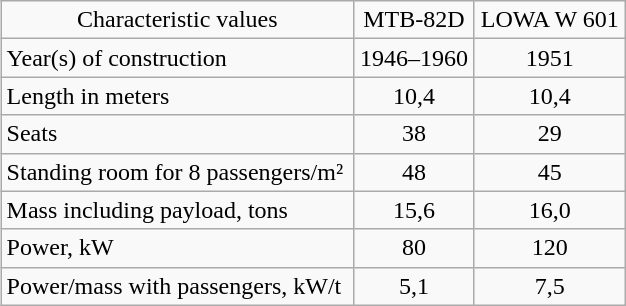<table class="wikitable" style="float:right; width:33%; text-align:center; margin-left:1.5em;">
<tr>
<td>Characteristic values</td>
<td>MTB-82D</td>
<td>LOWA W 601</td>
</tr>
<tr>
<td style="text-align:left;">Year(s) of construction</td>
<td>1946–1960</td>
<td>1951</td>
</tr>
<tr>
<td style="text-align:left;">Length in meters</td>
<td>10,4</td>
<td>10,4</td>
</tr>
<tr>
<td style="text-align:left;">Seats</td>
<td>38</td>
<td>29</td>
</tr>
<tr>
<td style="text-align:left;">Standing room for 8 passengers/m²</td>
<td>48</td>
<td>45</td>
</tr>
<tr>
<td style="text-align:left;">Mass including payload, tons</td>
<td>15,6</td>
<td>16,0</td>
</tr>
<tr>
<td style="text-align:left;">Power, kW</td>
<td>80</td>
<td>120</td>
</tr>
<tr>
<td style="text-align:left;">Power/mass with passengers, kW/t</td>
<td>5,1</td>
<td>7,5</td>
</tr>
</table>
